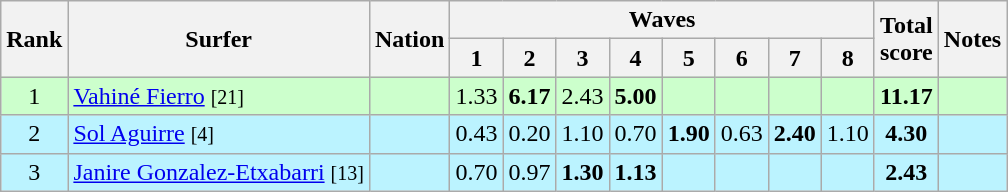<table class="wikitable sortable" style="text-align:center">
<tr>
<th rowspan=2>Rank</th>
<th rowspan=2>Surfer</th>
<th rowspan=2>Nation</th>
<th colspan=8>Waves</th>
<th rowspan=2>Total<br>score</th>
<th rowspan=2>Notes</th>
</tr>
<tr>
<th>1</th>
<th>2</th>
<th>3</th>
<th>4</th>
<th>5</th>
<th>6</th>
<th>7</th>
<th>8</th>
</tr>
<tr bgcolor=ccffcc>
<td>1</td>
<td align=left><a href='#'>Vahiné Fierro</a> <small>[21]</small></td>
<td align=left></td>
<td>1.33</td>
<td><strong>6.17</strong></td>
<td>2.43</td>
<td><strong>5.00</strong></td>
<td></td>
<td></td>
<td></td>
<td></td>
<td><strong>11.17</strong></td>
<td></td>
</tr>
<tr bgcolor=bbf3ff>
<td>2</td>
<td align=left><a href='#'>Sol Aguirre</a> <small>[4]</small></td>
<td align=left></td>
<td>0.43</td>
<td>0.20</td>
<td>1.10</td>
<td>0.70</td>
<td><strong>1.90</strong></td>
<td>0.63</td>
<td><strong>2.40</strong></td>
<td>1.10</td>
<td><strong>4.30</strong></td>
<td></td>
</tr>
<tr bgcolor=bbf3ff>
<td>3</td>
<td align=left><a href='#'>Janire Gonzalez-Etxabarri</a> <small>[13]</small></td>
<td align=left></td>
<td>0.70</td>
<td>0.97</td>
<td><strong>1.30</strong></td>
<td><strong>1.13</strong></td>
<td></td>
<td></td>
<td></td>
<td></td>
<td><strong>2.43</strong></td>
<td></td>
</tr>
</table>
